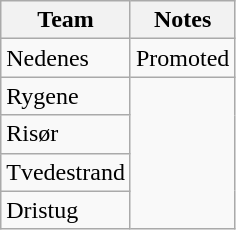<table class="wikitable">
<tr>
<th>Team</th>
<th>Notes</th>
</tr>
<tr>
<td>Nedenes</td>
<td>Promoted</td>
</tr>
<tr>
<td>Rygene</td>
</tr>
<tr>
<td>Risør</td>
</tr>
<tr>
<td>Tvedestrand</td>
</tr>
<tr>
<td>Dristug</td>
</tr>
</table>
